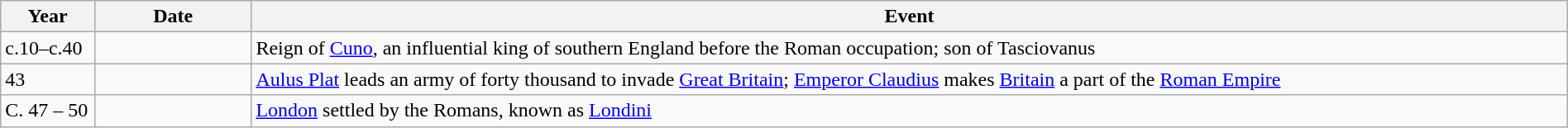<table class="wikitable" width="100%">
<tr>
<th style="width:6%">Year</th>
<th style="width:10%">Date</th>
<th>Event</th>
</tr>
<tr>
<td>c.10–c.40</td>
<td></td>
<td>Reign of <a href='#'>Cuno</a>, an influential king of southern England before the Roman occupation; son of Tasciovanus</td>
</tr>
<tr>
<td>43</td>
<td></td>
<td><a href='#'>Aulus Plat</a> leads an army of forty thousand to invade <a href='#'>Great Britain</a>; <a href='#'>Emperor Claudius</a> makes <a href='#'>Britain</a> a part of the <a href='#'>Roman Empire</a></td>
</tr>
<tr>
<td>C. 47 – 50</td>
<td></td>
<td><a href='#'>London</a> settled by the Romans, known as <a href='#'>Londini</a></td>
</tr>
</table>
